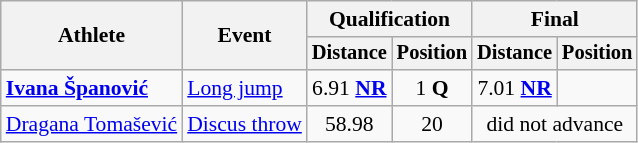<table class=wikitable style="font-size:90%">
<tr>
<th rowspan="2">Athlete</th>
<th rowspan="2">Event</th>
<th colspan="2">Qualification</th>
<th colspan="2">Final</th>
</tr>
<tr style="font-size:95%">
<th>Distance</th>
<th>Position</th>
<th>Distance</th>
<th>Position</th>
</tr>
<tr style=text-align:center>
<td style=text-align:left><strong><a href='#'>Ivana Španović</a></strong></td>
<td style=text-align:left><a href='#'>Long jump</a></td>
<td>6.91 <strong><a href='#'>NR</a></strong></td>
<td>1  <strong>Q</strong></td>
<td>7.01 <strong><a href='#'>NR</a></strong></td>
<td></td>
</tr>
<tr style=text-align:center>
<td style=text-align:left><a href='#'>Dragana Tomašević</a></td>
<td style=text-align:left><a href='#'>Discus throw</a></td>
<td>58.98</td>
<td>20</td>
<td colspan="2">did not advance</td>
</tr>
</table>
